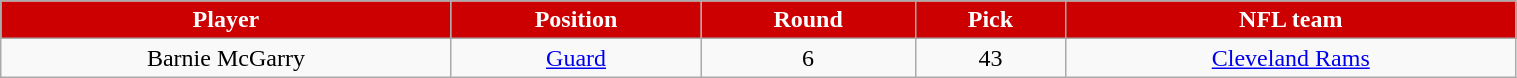<table class="wikitable" width="80%">
<tr align="center" style="background:#CC0000; color:white">
<td><strong>Player</strong></td>
<td><strong>Position</strong></td>
<td><strong>Round</strong></td>
<td><strong>Pick</strong></td>
<td><strong>NFL team</strong></td>
</tr>
<tr align="center">
<td>Barnie McGarry</td>
<td><a href='#'>Guard</a></td>
<td>6</td>
<td>43</td>
<td><a href='#'>Cleveland Rams</a></td>
</tr>
</table>
